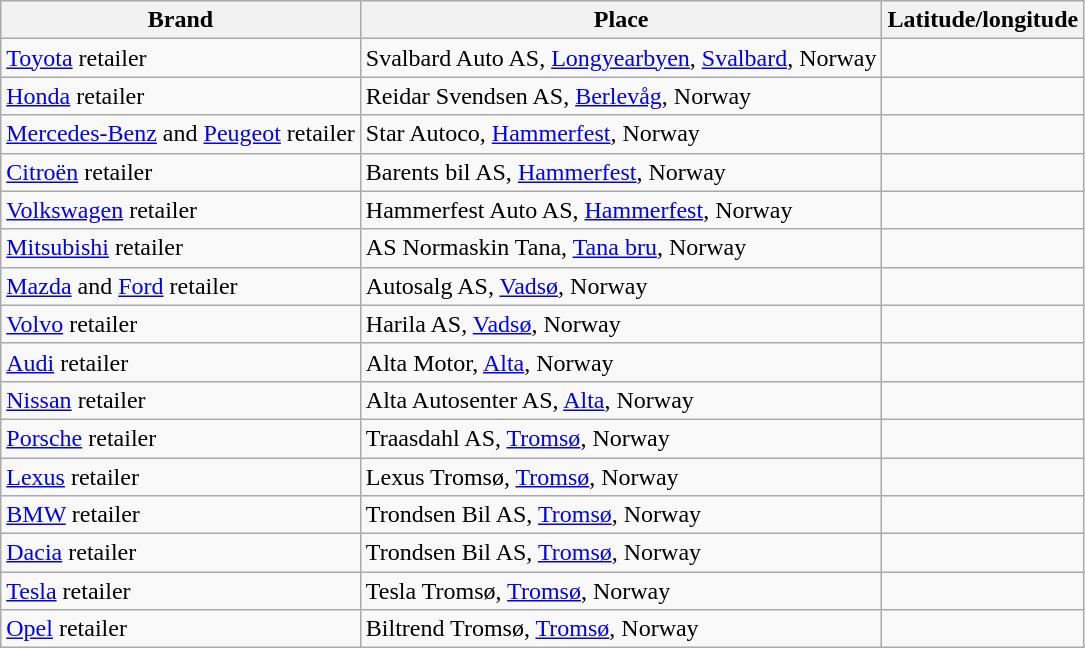<table class="wikitable">
<tr>
<th>Brand</th>
<th>Place</th>
<th>Latitude/longitude</th>
</tr>
<tr>
<td><a href='#'>Toyota</a> retailer</td>
<td>Svalbard Auto AS, <a href='#'>Longyearbyen</a>, <a href='#'>Svalbard</a>, Norway</td>
<td></td>
</tr>
<tr>
<td><a href='#'>Honda</a> retailer</td>
<td>Reidar Svendsen AS, <a href='#'>Berlevåg</a>, Norway</td>
<td></td>
</tr>
<tr>
<td><a href='#'>Mercedes-Benz</a> and <a href='#'>Peugeot</a> retailer</td>
<td>Star Autoco, <a href='#'>Hammerfest</a>, Norway</td>
<td></td>
</tr>
<tr>
<td><a href='#'>Citroën</a> retailer</td>
<td>Barents bil AS, <a href='#'>Hammerfest</a>, Norway</td>
<td></td>
</tr>
<tr>
<td><a href='#'>Volkswagen</a> retailer</td>
<td>Hammerfest Auto AS, <a href='#'>Hammerfest</a>, Norway</td>
<td></td>
</tr>
<tr>
<td><a href='#'>Mitsubishi</a> retailer</td>
<td>AS Normaskin Tana, <a href='#'>Tana bru</a>, Norway</td>
<td></td>
</tr>
<tr>
<td><a href='#'>Mazda</a> and <a href='#'>Ford</a> retailer</td>
<td>Autosalg AS, <a href='#'>Vadsø</a>, Norway</td>
<td></td>
</tr>
<tr>
<td><a href='#'>Volvo</a> retailer</td>
<td>Harila AS, <a href='#'>Vadsø</a>, Norway</td>
<td></td>
</tr>
<tr>
<td><a href='#'>Audi</a> retailer</td>
<td>Alta Motor, <a href='#'>Alta</a>, Norway</td>
<td></td>
</tr>
<tr>
<td><a href='#'>Nissan</a> retailer</td>
<td>Alta Autosenter AS, <a href='#'>Alta</a>, Norway</td>
<td></td>
</tr>
<tr>
<td><a href='#'>Porsche</a> retailer</td>
<td>Traasdahl AS, <a href='#'>Tromsø</a>, Norway</td>
<td></td>
</tr>
<tr>
<td><a href='#'>Lexus</a> retailer</td>
<td>Lexus Tromsø, <a href='#'>Tromsø</a>, Norway</td>
<td></td>
</tr>
<tr>
<td><a href='#'>BMW</a> retailer</td>
<td>Trondsen Bil AS, <a href='#'>Tromsø</a>, Norway</td>
<td></td>
</tr>
<tr>
<td><a href='#'>Dacia</a> retailer</td>
<td>Trondsen Bil AS, <a href='#'>Tromsø</a>, Norway</td>
<td></td>
</tr>
<tr>
<td><a href='#'>Tesla</a> retailer</td>
<td>Tesla Tromsø, <a href='#'>Tromsø</a>, Norway</td>
<td></td>
</tr>
<tr>
<td><a href='#'>Opel</a> retailer</td>
<td>Biltrend Tromsø, <a href='#'>Tromsø</a>, Norway</td>
<td></td>
</tr>
</table>
